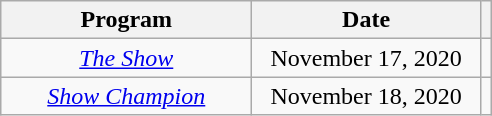<table class="wikitable plainrowheaders" style="text-align:center">
<tr>
<th width="160">Program</th>
<th width="145">Date</th>
<th scope="col" class="unsortable"></th>
</tr>
<tr>
<td scope="row"><em><a href='#'>The Show</a></em></td>
<td>November 17, 2020</td>
<td></td>
</tr>
<tr>
<td scope="row"><em><a href='#'>Show Champion</a></em></td>
<td>November 18, 2020</td>
<td></td>
</tr>
</table>
